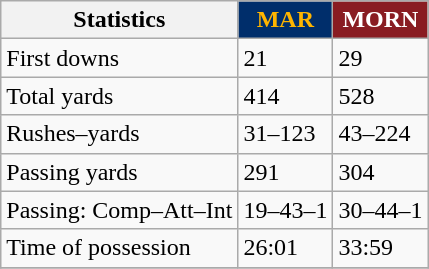<table class="wikitable" style="float: left;">
<tr>
<th>Statistics</th>
<th style="background:#002e6b; color:#ffb500">MAR</th>
<th style="background:#891c22; color:white">MORN</th>
</tr>
<tr>
<td>First downs</td>
<td>21</td>
<td>29</td>
</tr>
<tr>
<td>Total yards</td>
<td>414</td>
<td>528</td>
</tr>
<tr>
<td>Rushes–yards</td>
<td>31–123</td>
<td>43–224</td>
</tr>
<tr>
<td>Passing yards</td>
<td>291</td>
<td>304</td>
</tr>
<tr>
<td>Passing: Comp–Att–Int</td>
<td>19–43–1</td>
<td>30–44–1</td>
</tr>
<tr>
<td>Time of possession</td>
<td>26:01</td>
<td>33:59</td>
</tr>
<tr>
</tr>
</table>
